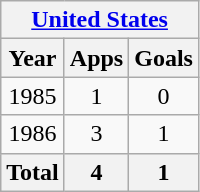<table class="wikitable" style="text-align:center">
<tr>
<th colspan=3><a href='#'>United States</a></th>
</tr>
<tr>
<th>Year</th>
<th>Apps</th>
<th>Goals</th>
</tr>
<tr>
<td>1985</td>
<td>1</td>
<td>0</td>
</tr>
<tr>
<td>1986</td>
<td>3</td>
<td>1</td>
</tr>
<tr>
<th>Total</th>
<th>4</th>
<th>1</th>
</tr>
</table>
